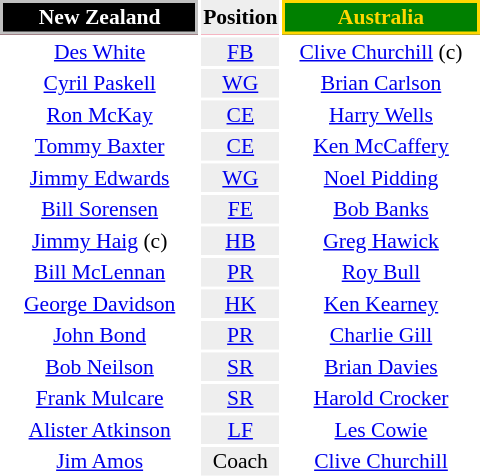<table align=right style="font-size:90%; margin-left:1em">
<tr bgcolor=#FF0033>
<th align="centre" width="126" style="border: 2px solid silver; background: Black; color: white">New Zealand</th>
<th align="center" style="background: #eeeeee; color: black">Position</th>
<th align="centre" width="126" style="border: 2px solid gold; background: green; color: gold">Australia</th>
</tr>
<tr>
<td align="center"><a href='#'>Des White</a></td>
<td align="center" style="background: #eeeeee"><a href='#'>FB</a></td>
<td align="center"><a href='#'>Clive Churchill</a> (c)</td>
</tr>
<tr>
<td align="center"><a href='#'>Cyril Paskell</a></td>
<td align="center" style="background: #eeeeee"><a href='#'>WG</a></td>
<td align="center"><a href='#'>Brian Carlson</a></td>
</tr>
<tr>
<td align="center"><a href='#'>Ron McKay</a></td>
<td align="center" style="background: #eeeeee"><a href='#'>CE</a></td>
<td align="center"><a href='#'>Harry Wells</a></td>
</tr>
<tr>
<td align="center"><a href='#'>Tommy Baxter</a></td>
<td align="center" style="background: #eeeeee"><a href='#'>CE</a></td>
<td align="center"><a href='#'>Ken McCaffery</a></td>
</tr>
<tr>
<td align="center"><a href='#'>Jimmy Edwards</a></td>
<td align="center" style="background: #eeeeee"><a href='#'>WG</a></td>
<td align="center"><a href='#'>Noel Pidding</a></td>
</tr>
<tr>
<td align="center"><a href='#'>Bill Sorensen</a></td>
<td align="center" style="background: #eeeeee"><a href='#'>FE</a></td>
<td align="center"><a href='#'>Bob Banks</a></td>
</tr>
<tr>
<td align="center"><a href='#'>Jimmy Haig</a> (c)</td>
<td align="center" style="background: #eeeeee"><a href='#'>HB</a></td>
<td align="center"><a href='#'>Greg Hawick</a></td>
</tr>
<tr>
<td align="center"><a href='#'>Bill McLennan</a></td>
<td align="center" style="background: #eeeeee"><a href='#'>PR</a></td>
<td align="center"><a href='#'>Roy Bull</a></td>
</tr>
<tr>
<td align="center"><a href='#'>George Davidson</a></td>
<td align="center" style="background: #eeeeee"><a href='#'>HK</a></td>
<td align="center"><a href='#'>Ken Kearney</a></td>
</tr>
<tr>
<td align="center"><a href='#'>John Bond</a></td>
<td align="center" style="background: #eeeeee"><a href='#'>PR</a></td>
<td align="center"><a href='#'>Charlie Gill</a></td>
</tr>
<tr>
<td align="center"><a href='#'>Bob Neilson</a></td>
<td align="center" style="background: #eeeeee"><a href='#'>SR</a></td>
<td align="center"><a href='#'>Brian Davies</a></td>
</tr>
<tr>
<td align="center"><a href='#'>Frank Mulcare</a></td>
<td align="center" style="background: #eeeeee"><a href='#'>SR</a></td>
<td align="center"><a href='#'>Harold Crocker</a></td>
</tr>
<tr>
<td align="center"><a href='#'>Alister Atkinson</a></td>
<td align="center" style="background: #eeeeee"><a href='#'>LF</a></td>
<td align="center"><a href='#'>Les Cowie</a></td>
</tr>
<tr>
<td align="center"><a href='#'>Jim Amos</a></td>
<td align="center" style="background: #eeeeee">Coach</td>
<td align="center"><a href='#'>Clive Churchill</a></td>
</tr>
</table>
